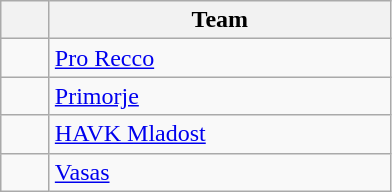<table class="wikitable" style="text-align:center">
<tr>
<th width=25></th>
<th width=220>Team</th>
</tr>
<tr>
<td></td>
<td align=left> <a href='#'>Pro Recco</a></td>
</tr>
<tr>
<td></td>
<td align=left> <a href='#'>Primorje</a></td>
</tr>
<tr>
<td></td>
<td align=left> <a href='#'>HAVK Mladost</a></td>
</tr>
<tr>
<td></td>
<td align=left> <a href='#'>Vasas</a></td>
</tr>
</table>
